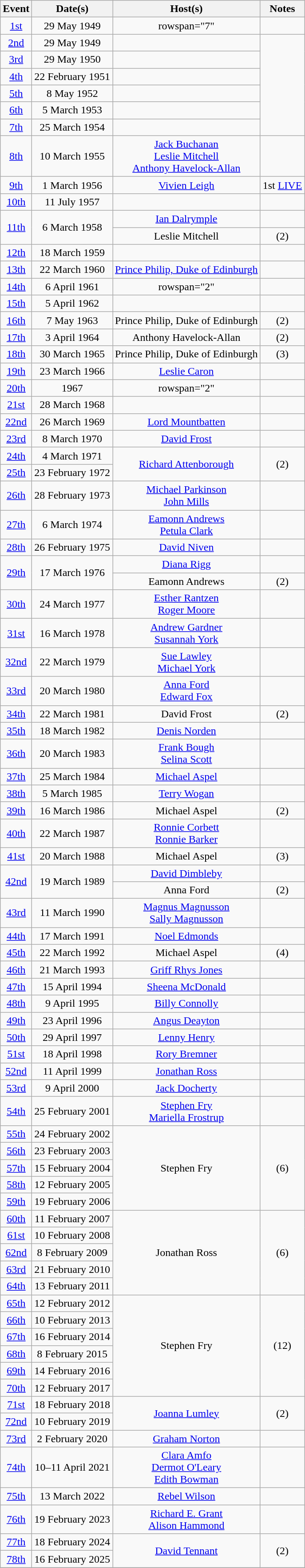<table class="wikitable" style="text-align:center; font-size:100%">
<tr>
<th>Event</th>
<th>Date(s)</th>
<th>Host(s)</th>
<th>Notes</th>
</tr>
<tr>
<td><a href='#'>1st</a></td>
<td>29 May 1949</td>
<td>rowspan="7" </td>
<td></td>
</tr>
<tr>
<td><a href='#'>2nd</a></td>
<td>29 May 1949</td>
<td></td>
</tr>
<tr>
<td><a href='#'>3rd</a></td>
<td>29 May 1950</td>
<td></td>
</tr>
<tr>
<td><a href='#'>4th</a></td>
<td>22 February 1951</td>
<td></td>
</tr>
<tr>
<td><a href='#'>5th</a></td>
<td>8 May 1952</td>
<td></td>
</tr>
<tr>
<td><a href='#'>6th</a></td>
<td>5 March 1953</td>
<td></td>
</tr>
<tr>
<td><a href='#'>7th</a></td>
<td>25 March 1954</td>
<td></td>
</tr>
<tr>
<td><a href='#'>8th</a></td>
<td>10 March 1955</td>
<td><a href='#'>Jack Buchanan</a> <br> <a href='#'>Leslie Mitchell</a> <br> <a href='#'>Anthony Havelock-Allan</a></td>
<td></td>
</tr>
<tr>
<td><a href='#'>9th</a></td>
<td>1 March 1956</td>
<td><a href='#'>Vivien Leigh</a></td>
<td>1st <a href='#'>LIVE</a></td>
</tr>
<tr>
<td><a href='#'>10th</a></td>
<td>11 July 1957</td>
<td></td>
<td></td>
</tr>
<tr>
<td rowspan="2"><a href='#'>11th</a></td>
<td rowspan="2">6 March 1958</td>
<td><a href='#'>Ian Dalrymple</a></td>
<td></td>
</tr>
<tr>
<td>Leslie Mitchell</td>
<td>(2)</td>
</tr>
<tr>
<td><a href='#'>12th</a></td>
<td>18 March 1959</td>
<td></td>
<td></td>
</tr>
<tr>
<td><a href='#'>13th</a></td>
<td>22 March 1960</td>
<td><a href='#'>Prince Philip, Duke of Edinburgh</a></td>
<td></td>
</tr>
<tr>
<td><a href='#'>14th</a></td>
<td>6 April 1961</td>
<td>rowspan="2" </td>
<td></td>
</tr>
<tr>
<td><a href='#'>15th</a></td>
<td>5 April 1962</td>
<td></td>
</tr>
<tr>
<td><a href='#'>16th</a></td>
<td>7 May 1963</td>
<td>Prince Philip, Duke of Edinburgh</td>
<td>(2)</td>
</tr>
<tr>
<td><a href='#'>17th</a></td>
<td>3 April 1964</td>
<td>Anthony Havelock-Allan</td>
<td>(2)</td>
</tr>
<tr>
<td><a href='#'>18th</a></td>
<td>30 March 1965</td>
<td>Prince Philip, Duke of Edinburgh</td>
<td>(3)</td>
</tr>
<tr>
<td><a href='#'>19th</a></td>
<td>23 March 1966</td>
<td><a href='#'>Leslie Caron</a></td>
<td></td>
</tr>
<tr>
<td><a href='#'>20th</a></td>
<td>1967</td>
<td>rowspan="2" </td>
<td></td>
</tr>
<tr>
<td><a href='#'>21st</a></td>
<td>28 March 1968</td>
<td></td>
</tr>
<tr>
<td><a href='#'>22nd</a></td>
<td>26 March 1969</td>
<td><a href='#'>Lord Mountbatten</a></td>
<td></td>
</tr>
<tr>
<td><a href='#'>23rd</a></td>
<td>8 March 1970</td>
<td><a href='#'>David Frost</a></td>
<td></td>
</tr>
<tr>
<td><a href='#'>24th</a></td>
<td>4 March 1971</td>
<td rowspan="2"><a href='#'>Richard Attenborough</a></td>
<td rowspan="2">(2)</td>
</tr>
<tr>
<td><a href='#'>25th</a></td>
<td>23 February 1972</td>
</tr>
<tr>
<td><a href='#'>26th</a></td>
<td>28 February 1973</td>
<td><a href='#'>Michael Parkinson</a> <br> <a href='#'>John Mills</a></td>
<td></td>
</tr>
<tr>
<td><a href='#'>27th</a></td>
<td>6 March 1974</td>
<td><a href='#'>Eamonn Andrews</a> <br> <a href='#'>Petula Clark</a></td>
<td></td>
</tr>
<tr>
<td><a href='#'>28th</a></td>
<td>26 February 1975</td>
<td><a href='#'>David Niven</a></td>
<td></td>
</tr>
<tr>
<td rowspan="2"><a href='#'>29th</a></td>
<td rowspan="2">17 March 1976</td>
<td><a href='#'>Diana Rigg</a></td>
<td></td>
</tr>
<tr>
<td>Eamonn Andrews</td>
<td>(2)</td>
</tr>
<tr>
<td><a href='#'>30th</a></td>
<td>24 March 1977</td>
<td><a href='#'>Esther Rantzen</a> <br> <a href='#'>Roger Moore</a></td>
<td></td>
</tr>
<tr>
<td><a href='#'>31st</a></td>
<td>16 March 1978</td>
<td><a href='#'>Andrew Gardner</a> <br> <a href='#'>Susannah York</a></td>
<td></td>
</tr>
<tr>
<td><a href='#'>32nd</a></td>
<td>22 March 1979</td>
<td><a href='#'>Sue Lawley</a> <br> <a href='#'>Michael York</a></td>
<td></td>
</tr>
<tr>
<td><a href='#'>33rd</a></td>
<td>20 March 1980</td>
<td><a href='#'>Anna Ford</a> <br> <a href='#'>Edward Fox</a></td>
<td></td>
</tr>
<tr>
<td><a href='#'>34th</a></td>
<td>22 March 1981</td>
<td>David Frost</td>
<td>(2)</td>
</tr>
<tr>
<td><a href='#'>35th</a></td>
<td>18 March 1982</td>
<td><a href='#'>Denis Norden</a></td>
<td></td>
</tr>
<tr>
<td><a href='#'>36th</a></td>
<td>20 March 1983</td>
<td><a href='#'>Frank Bough</a> <br> <a href='#'>Selina Scott</a></td>
<td></td>
</tr>
<tr>
<td><a href='#'>37th</a></td>
<td>25 March 1984</td>
<td><a href='#'>Michael Aspel</a></td>
<td></td>
</tr>
<tr>
<td><a href='#'>38th</a></td>
<td>5 March 1985</td>
<td><a href='#'>Terry Wogan</a></td>
<td></td>
</tr>
<tr>
<td><a href='#'>39th</a></td>
<td>16 March 1986</td>
<td>Michael Aspel</td>
<td>(2)</td>
</tr>
<tr>
<td><a href='#'>40th</a></td>
<td>22 March 1987</td>
<td><a href='#'>Ronnie Corbett</a> <br> <a href='#'>Ronnie Barker</a></td>
<td></td>
</tr>
<tr>
<td><a href='#'>41st</a></td>
<td>20 March 1988</td>
<td>Michael Aspel</td>
<td>(3)</td>
</tr>
<tr>
<td rowspan="2"><a href='#'>42nd</a></td>
<td rowspan="2">19 March 1989</td>
<td><a href='#'>David Dimbleby</a></td>
<td></td>
</tr>
<tr>
<td>Anna Ford</td>
<td>(2)</td>
</tr>
<tr>
<td><a href='#'>43rd</a></td>
<td>11 March 1990</td>
<td><a href='#'>Magnus Magnusson</a> <br> <a href='#'>Sally Magnusson</a></td>
<td></td>
</tr>
<tr>
<td><a href='#'>44th</a></td>
<td>17 March 1991</td>
<td><a href='#'>Noel Edmonds</a></td>
<td></td>
</tr>
<tr>
<td><a href='#'>45th</a></td>
<td>22 March 1992</td>
<td>Michael Aspel</td>
<td>(4)</td>
</tr>
<tr>
<td><a href='#'>46th</a></td>
<td>21 March 1993</td>
<td><a href='#'>Griff Rhys Jones</a></td>
<td></td>
</tr>
<tr>
<td><a href='#'>47th</a></td>
<td>15 April 1994</td>
<td><a href='#'>Sheena McDonald</a></td>
<td></td>
</tr>
<tr>
<td><a href='#'>48th</a></td>
<td>9 April 1995</td>
<td><a href='#'>Billy Connolly</a></td>
<td></td>
</tr>
<tr>
<td><a href='#'>49th</a></td>
<td>23 April 1996</td>
<td><a href='#'>Angus Deayton</a></td>
<td></td>
</tr>
<tr>
<td><a href='#'>50th</a></td>
<td>29 April 1997</td>
<td><a href='#'>Lenny Henry</a></td>
<td></td>
</tr>
<tr>
<td><a href='#'>51st</a></td>
<td>18 April 1998</td>
<td><a href='#'>Rory Bremner</a></td>
<td></td>
</tr>
<tr>
<td><a href='#'>52nd</a></td>
<td>11 April 1999</td>
<td><a href='#'>Jonathan Ross</a></td>
<td></td>
</tr>
<tr>
<td><a href='#'>53rd</a></td>
<td>9 April 2000</td>
<td><a href='#'>Jack Docherty</a></td>
<td></td>
</tr>
<tr>
<td><a href='#'>54th</a></td>
<td>25 February 2001</td>
<td><a href='#'>Stephen Fry</a> <br> <a href='#'>Mariella Frostrup</a></td>
<td></td>
</tr>
<tr>
<td><a href='#'>55th</a></td>
<td>24 February 2002</td>
<td rowspan="5">Stephen Fry</td>
<td rowspan="5">(6)</td>
</tr>
<tr>
<td><a href='#'>56th</a></td>
<td>23 February 2003</td>
</tr>
<tr>
<td><a href='#'>57th</a></td>
<td>15 February 2004</td>
</tr>
<tr>
<td><a href='#'>58th</a></td>
<td>12 February 2005</td>
</tr>
<tr>
<td><a href='#'>59th</a></td>
<td>19 February 2006</td>
</tr>
<tr>
<td><a href='#'>60th</a></td>
<td>11 February 2007</td>
<td rowspan="5">Jonathan Ross</td>
<td rowspan="5">(6)</td>
</tr>
<tr>
<td><a href='#'>61st</a></td>
<td>10 February 2008</td>
</tr>
<tr>
<td><a href='#'>62nd</a></td>
<td>8 February 2009</td>
</tr>
<tr>
<td><a href='#'>63rd</a></td>
<td>21 February 2010</td>
</tr>
<tr>
<td><a href='#'>64th</a></td>
<td>13 February 2011</td>
</tr>
<tr>
<td><a href='#'>65th</a></td>
<td>12 February 2012</td>
<td rowspan="6">Stephen Fry</td>
<td rowspan="6">(12)</td>
</tr>
<tr>
<td><a href='#'>66th</a></td>
<td>10 February 2013</td>
</tr>
<tr>
<td><a href='#'>67th</a></td>
<td>16 February 2014</td>
</tr>
<tr>
<td><a href='#'>68th</a></td>
<td>8 February 2015</td>
</tr>
<tr>
<td><a href='#'>69th</a></td>
<td>14 February 2016</td>
</tr>
<tr>
<td><a href='#'>70th</a></td>
<td>12 February 2017</td>
</tr>
<tr>
<td><a href='#'>71st</a></td>
<td>18 February 2018</td>
<td rowspan="2"><a href='#'>Joanna Lumley</a></td>
<td rowspan="2">(2)</td>
</tr>
<tr>
<td><a href='#'>72nd</a></td>
<td>10 February 2019</td>
</tr>
<tr>
<td><a href='#'>73rd</a></td>
<td>2 February 2020</td>
<td><a href='#'>Graham Norton</a></td>
<td></td>
</tr>
<tr>
<td><a href='#'>74th</a></td>
<td>10–11 April 2021</td>
<td><a href='#'>Clara Amfo</a> <br> <a href='#'>Dermot O'Leary</a> <br> <a href='#'>Edith Bowman</a></td>
<td></td>
</tr>
<tr>
<td><a href='#'>75th</a></td>
<td>13 March 2022</td>
<td><a href='#'>Rebel Wilson</a></td>
<td></td>
</tr>
<tr>
<td><a href='#'>76th</a></td>
<td>19 February 2023</td>
<td><a href='#'>Richard E. Grant</a> <br> <a href='#'>Alison Hammond</a></td>
<td></td>
</tr>
<tr>
<td><a href='#'>77th</a></td>
<td>18 February 2024</td>
<td rowspan="2"><a href='#'>David Tennant</a></td>
<td rowspan="2">(2)</td>
</tr>
<tr>
<td><a href='#'>78th</a></td>
<td>16 February 2025</td>
</tr>
<tr>
</tr>
</table>
